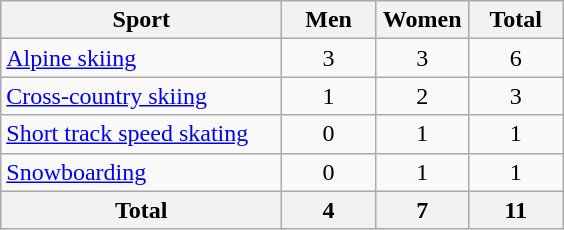<table class="wikitable sortable" style="text-align:center;">
<tr>
<th width=180>Sport</th>
<th width=55>Men</th>
<th width=55>Women</th>
<th width=55>Total</th>
</tr>
<tr>
<td align=left><a href='#'>Alpine skiing</a></td>
<td>3</td>
<td>3</td>
<td>6</td>
</tr>
<tr>
<td align=left><a href='#'>Cross-country skiing</a></td>
<td>1</td>
<td>2</td>
<td>3</td>
</tr>
<tr>
<td align=left><a href='#'>Short track speed skating</a></td>
<td>0</td>
<td>1</td>
<td>1</td>
</tr>
<tr>
<td align=left><a href='#'>Snowboarding</a></td>
<td>0</td>
<td>1</td>
<td>1</td>
</tr>
<tr>
<th>Total</th>
<th>4</th>
<th>7</th>
<th>11</th>
</tr>
</table>
